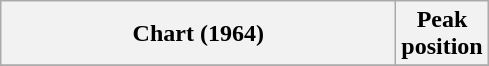<table class="wikitable sortable">
<tr>
<th style="width:16em">Chart (1964)</th>
<th align="center">Peak<br>position</th>
</tr>
<tr>
</tr>
</table>
